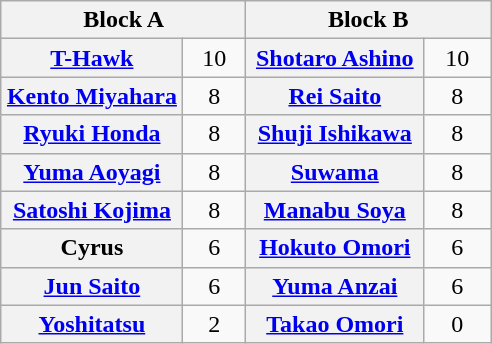<table class="wikitable" style="margin: 1em auto 1em auto;text-align:center">
<tr>
<th colspan="2" style="width:50%">Block A</th>
<th colspan="2" style="width:50%">Block B</th>
</tr>
<tr>
<th><a href='#'>T-Hawk</a></th>
<td style="width:35px">10</td>
<th><a href='#'>Shotaro Ashino</a></th>
<td style="width:35px">10</td>
</tr>
<tr>
<th><a href='#'>Kento Miyahara</a></th>
<td>8</td>
<th><a href='#'>Rei Saito</a></th>
<td>8</td>
</tr>
<tr>
<th><a href='#'>Ryuki Honda</a></th>
<td>8</td>
<th><a href='#'>Shuji Ishikawa</a></th>
<td>8</td>
</tr>
<tr>
<th><a href='#'>Yuma Aoyagi</a></th>
<td>8</td>
<th><a href='#'>Suwama</a></th>
<td>8</td>
</tr>
<tr>
<th><a href='#'>Satoshi Kojima</a></th>
<td>8</td>
<th><a href='#'>Manabu Soya</a></th>
<td>8</td>
</tr>
<tr>
<th>Cyrus</th>
<td>6</td>
<th><a href='#'>Hokuto Omori</a></th>
<td>6</td>
</tr>
<tr>
<th><a href='#'>Jun Saito</a></th>
<td>6</td>
<th><a href='#'>Yuma Anzai</a></th>
<td>6</td>
</tr>
<tr>
<th><a href='#'>Yoshitatsu</a></th>
<td>2</td>
<th><a href='#'>Takao Omori</a></th>
<td>0</td>
</tr>
</table>
